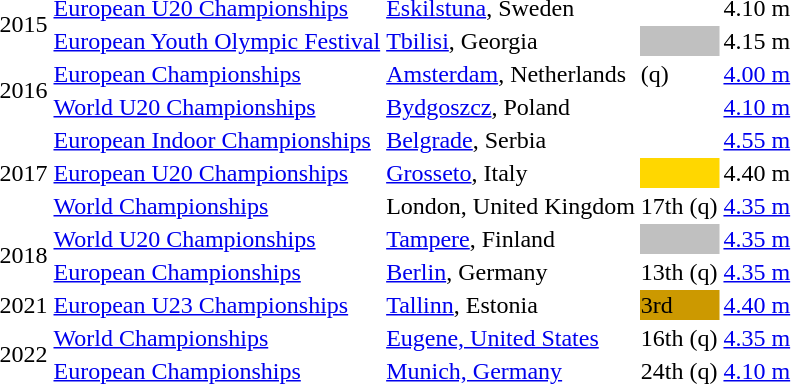<table>
<tr>
<td rowspan=2>2015</td>
<td><a href='#'>European U20 Championships</a></td>
<td><a href='#'>Eskilstuna</a>, Sweden</td>
<td></td>
<td>4.10 m</td>
</tr>
<tr>
<td><a href='#'>European Youth Olympic Festival</a></td>
<td><a href='#'>Tbilisi</a>, Georgia</td>
<td bgcolor=silver></td>
<td>4.15 m</td>
</tr>
<tr>
<td rowspan=2>2016</td>
<td><a href='#'>European Championships</a></td>
<td><a href='#'>Amsterdam</a>, Netherlands</td>
<td> (q)</td>
<td><a href='#'>4.00 m</a></td>
</tr>
<tr>
<td><a href='#'>World U20 Championships</a></td>
<td><a href='#'>Bydgoszcz</a>, Poland</td>
<td></td>
<td><a href='#'>4.10 m</a></td>
</tr>
<tr>
<td rowspan=3>2017</td>
<td><a href='#'>European Indoor Championships</a></td>
<td><a href='#'>Belgrade</a>, Serbia</td>
<td></td>
<td><a href='#'>4.55 m</a></td>
</tr>
<tr>
<td><a href='#'>European U20 Championships</a></td>
<td><a href='#'>Grosseto</a>, Italy</td>
<td bgcolor=gold></td>
<td>4.40 m</td>
</tr>
<tr>
<td><a href='#'>World Championships</a></td>
<td>London, United Kingdom</td>
<td>17th (q)</td>
<td><a href='#'>4.35 m</a></td>
</tr>
<tr>
<td rowspan=2>2018</td>
<td><a href='#'>World U20 Championships</a></td>
<td><a href='#'>Tampere</a>, Finland</td>
<td bgcolor=silver></td>
<td><a href='#'>4.35 m</a></td>
</tr>
<tr>
<td><a href='#'>European Championships</a></td>
<td><a href='#'>Berlin</a>, Germany</td>
<td>13th (q)</td>
<td><a href='#'>4.35 m</a></td>
</tr>
<tr>
<td>2021</td>
<td><a href='#'>European U23 Championships</a></td>
<td><a href='#'>Tallinn</a>, Estonia</td>
<td bgcolor=cc9900>3rd</td>
<td><a href='#'>4.40 m</a></td>
</tr>
<tr>
<td rowspan=2>2022</td>
<td><a href='#'>World Championships</a></td>
<td><a href='#'>Eugene, United States</a></td>
<td>16th (q)</td>
<td><a href='#'>4.35 m</a></td>
</tr>
<tr>
<td><a href='#'>European Championships</a></td>
<td><a href='#'>Munich, Germany</a></td>
<td>24th (q)</td>
<td><a href='#'>4.10 m</a></td>
</tr>
</table>
